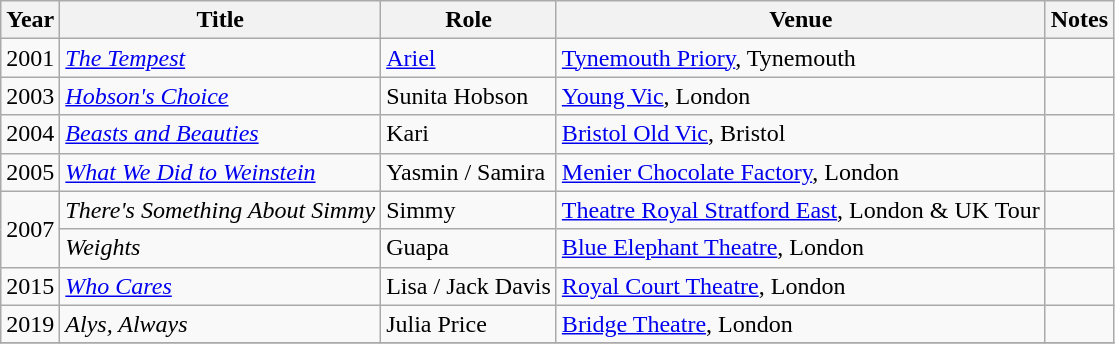<table class="wikitable sortable">
<tr>
<th>Year</th>
<th>Title</th>
<th>Role</th>
<th>Venue</th>
<th>Notes</th>
</tr>
<tr>
<td>2001</td>
<td><em><a href='#'>The Tempest</a></em></td>
<td><a href='#'>Ariel</a></td>
<td><a href='#'>Tynemouth Priory</a>, Tynemouth</td>
<td></td>
</tr>
<tr>
<td>2003</td>
<td><em><a href='#'>Hobson's Choice</a></em></td>
<td>Sunita Hobson</td>
<td><a href='#'>Young Vic</a>, London</td>
<td></td>
</tr>
<tr>
<td>2004</td>
<td><em><a href='#'>Beasts and Beauties</a></em></td>
<td>Kari</td>
<td><a href='#'>Bristol Old Vic</a>, Bristol</td>
<td></td>
</tr>
<tr>
<td>2005</td>
<td><em><a href='#'>What We Did to Weinstein</a></em></td>
<td>Yasmin / Samira</td>
<td><a href='#'>Menier Chocolate Factory</a>, London</td>
<td></td>
</tr>
<tr>
<td rowspan="2">2007</td>
<td><em>There's Something About Simmy</em></td>
<td>Simmy</td>
<td><a href='#'>Theatre Royal Stratford East</a>, London & UK Tour</td>
<td></td>
</tr>
<tr>
<td><em>Weights</em></td>
<td>Guapa</td>
<td><a href='#'>Blue Elephant Theatre</a>, London</td>
<td></td>
</tr>
<tr>
<td>2015</td>
<td><em><a href='#'>Who Cares</a></em></td>
<td>Lisa / Jack Davis</td>
<td><a href='#'>Royal Court Theatre</a>, London</td>
<td></td>
</tr>
<tr>
<td>2019</td>
<td><em>Alys, Always</em></td>
<td>Julia Price</td>
<td><a href='#'>Bridge Theatre</a>, London</td>
<td></td>
</tr>
<tr>
</tr>
</table>
